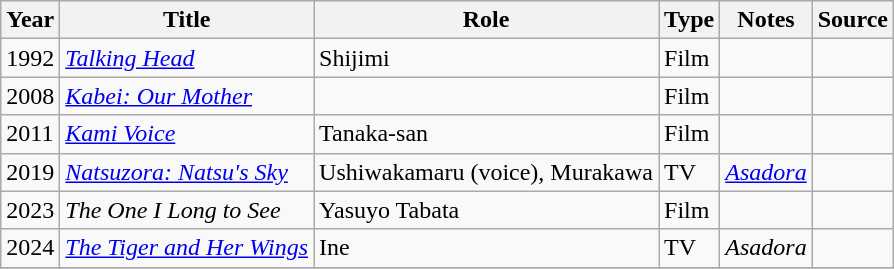<table class="wikitable sortable plainrowheaders">
<tr>
<th>Year</th>
<th>Title</th>
<th>Role</th>
<th>Type</th>
<th class="unsortable">Notes</th>
<th class="unsortable">Source</th>
</tr>
<tr>
<td>1992</td>
<td><em><a href='#'>Talking Head</a></em></td>
<td>Shijimi</td>
<td>Film</td>
<td></td>
<td></td>
</tr>
<tr>
<td>2008</td>
<td><em><a href='#'>Kabei: Our Mother</a></em></td>
<td></td>
<td>Film</td>
<td></td>
<td></td>
</tr>
<tr>
<td>2011</td>
<td><em><a href='#'>Kami Voice</a></em></td>
<td>Tanaka-san</td>
<td>Film</td>
<td></td>
<td></td>
</tr>
<tr>
<td>2019</td>
<td><em><a href='#'>Natsuzora: Natsu's Sky</a></em></td>
<td>Ushiwakamaru (voice), Murakawa</td>
<td>TV</td>
<td><em><a href='#'>Asadora</a></em></td>
<td></td>
</tr>
<tr>
<td>2023</td>
<td><em>The One I Long to See</em></td>
<td>Yasuyo Tabata</td>
<td>Film</td>
<td></td>
<td></td>
</tr>
<tr>
<td>2024</td>
<td><em><a href='#'>The Tiger and Her Wings</a></em></td>
<td>Ine</td>
<td>TV</td>
<td><em>Asadora</em></td>
<td></td>
</tr>
<tr>
</tr>
</table>
